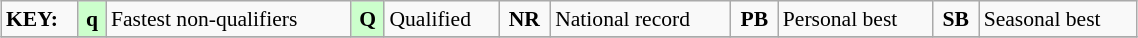<table class="wikitable" style="margin:0.5em auto; font-size:90%;position:relative;" width=60%>
<tr>
<td><strong>KEY:</strong></td>
<td bgcolor=ccffcc align=center><strong>q</strong></td>
<td>Fastest non-qualifiers</td>
<td bgcolor=ccffcc align=center><strong>Q</strong></td>
<td>Qualified</td>
<td align=center><strong>NR</strong></td>
<td>National record</td>
<td align=center><strong>PB</strong></td>
<td>Personal best</td>
<td align=center><strong>SB</strong></td>
<td>Seasonal best</td>
</tr>
<tr>
</tr>
</table>
